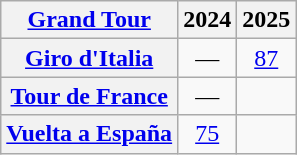<table class="wikitable plainrowheaders">
<tr>
<th scope="col"><a href='#'>Grand Tour</a></th>
<th scope="col">2024</th>
<th scope="col">2025</th>
</tr>
<tr style="text-align:center;">
<th scope="row"> <a href='#'>Giro d'Italia</a></th>
<td>—</td>
<td><a href='#'>87</a></td>
</tr>
<tr style="text-align:center;">
<th scope="row"> <a href='#'>Tour de France</a></th>
<td>—</td>
<td></td>
</tr>
<tr style="text-align:center;">
<th scope="row"> <a href='#'>Vuelta a España</a></th>
<td><a href='#'>75</a></td>
<td></td>
</tr>
</table>
